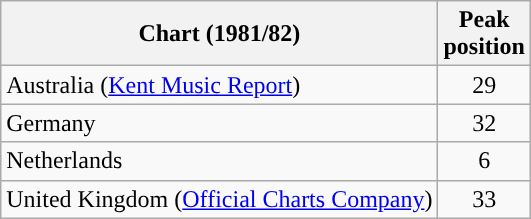<table class="wikitable">
<tr>
<th scope="col">Chart (1981/82)</th>
<th>Peak<br>position</th>
</tr>
<tr>
<td>Australia (<a href='#'>Kent Music Report</a>)</td>
<td style="text-align:center;">29</td>
</tr>
<tr>
<td>Germany</td>
<td style="text-align:center;">32</td>
</tr>
<tr>
<td>Netherlands</td>
<td style="text-align:center;">6</td>
</tr>
<tr>
<td>United Kingdom (<a href='#'>Official Charts Company</a>)</td>
<td style="text-align:center;">33</td>
</tr>
</table>
